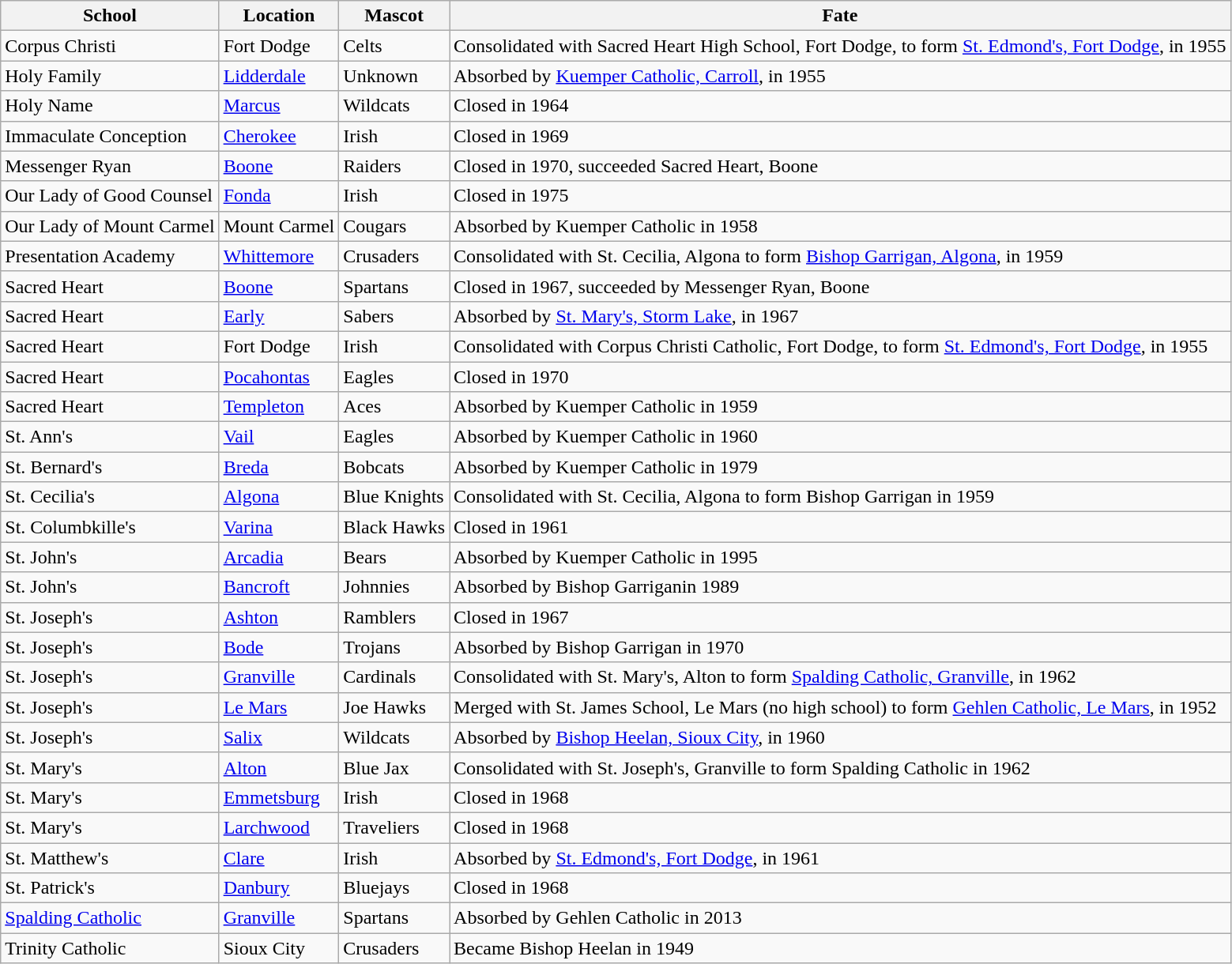<table class="wikitable" border="1">
<tr>
<th>School</th>
<th>Location</th>
<th>Mascot</th>
<th>Fate</th>
</tr>
<tr>
<td>Corpus Christi</td>
<td>Fort Dodge</td>
<td>Celts</td>
<td>Consolidated with Sacred Heart High School, Fort Dodge, to form <a href='#'>St. Edmond's, Fort Dodge</a>, in 1955</td>
</tr>
<tr>
<td>Holy Family</td>
<td><a href='#'>Lidderdale</a></td>
<td>Unknown</td>
<td>Absorbed by <a href='#'>Kuemper Catholic, Carroll</a>, in 1955</td>
</tr>
<tr>
<td>Holy Name</td>
<td><a href='#'>Marcus</a></td>
<td>Wildcats</td>
<td>Closed in 1964</td>
</tr>
<tr>
<td>Immaculate Conception</td>
<td><a href='#'>Cherokee</a></td>
<td>Irish</td>
<td>Closed in 1969</td>
</tr>
<tr>
<td>Messenger Ryan</td>
<td><a href='#'>Boone</a></td>
<td>Raiders</td>
<td>Closed in 1970, succeeded Sacred Heart, Boone</td>
</tr>
<tr>
<td>Our Lady of Good Counsel</td>
<td><a href='#'>Fonda</a></td>
<td>Irish</td>
<td>Closed in 1975</td>
</tr>
<tr>
<td>Our Lady of Mount Carmel</td>
<td>Mount Carmel</td>
<td>Cougars</td>
<td>Absorbed by Kuemper Catholic in 1958</td>
</tr>
<tr>
<td>Presentation Academy</td>
<td><a href='#'>Whittemore</a></td>
<td>Crusaders</td>
<td>Consolidated with St. Cecilia, Algona to form <a href='#'>Bishop Garrigan, Algona</a>, in 1959</td>
</tr>
<tr>
<td>Sacred Heart</td>
<td><a href='#'>Boone</a></td>
<td>Spartans</td>
<td>Closed in 1967, succeeded by Messenger Ryan, Boone</td>
</tr>
<tr>
<td>Sacred Heart</td>
<td><a href='#'>Early</a></td>
<td>Sabers</td>
<td>Absorbed by <a href='#'>St. Mary's, Storm Lake</a>, in 1967</td>
</tr>
<tr>
<td>Sacred Heart</td>
<td>Fort Dodge</td>
<td>Irish</td>
<td>Consolidated with Corpus Christi Catholic, Fort Dodge, to form <a href='#'>St. Edmond's, Fort Dodge</a>, in 1955</td>
</tr>
<tr>
<td>Sacred Heart</td>
<td><a href='#'>Pocahontas</a></td>
<td>Eagles</td>
<td>Closed in 1970</td>
</tr>
<tr>
<td>Sacred Heart</td>
<td><a href='#'>Templeton</a></td>
<td>Aces</td>
<td>Absorbed by Kuemper Catholic in 1959</td>
</tr>
<tr>
<td>St. Ann's</td>
<td><a href='#'>Vail</a></td>
<td>Eagles</td>
<td>Absorbed by Kuemper Catholic in 1960</td>
</tr>
<tr>
<td>St. Bernard's</td>
<td><a href='#'>Breda</a></td>
<td>Bobcats</td>
<td>Absorbed by Kuemper Catholic in 1979</td>
</tr>
<tr>
<td>St. Cecilia's</td>
<td><a href='#'>Algona</a></td>
<td>Blue Knights</td>
<td>Consolidated with St. Cecilia, Algona to form Bishop Garrigan in 1959</td>
</tr>
<tr>
<td>St. Columbkille's</td>
<td><a href='#'>Varina</a></td>
<td>Black Hawks</td>
<td>Closed in 1961</td>
</tr>
<tr>
<td>St. John's</td>
<td><a href='#'>Arcadia</a></td>
<td>Bears</td>
<td>Absorbed by Kuemper Catholic in 1995</td>
</tr>
<tr>
<td>St. John's</td>
<td><a href='#'>Bancroft</a></td>
<td>Johnnies</td>
<td>Absorbed by Bishop Garriganin 1989</td>
</tr>
<tr>
<td>St. Joseph's</td>
<td><a href='#'>Ashton</a></td>
<td>Ramblers</td>
<td>Closed in 1967</td>
</tr>
<tr>
<td>St. Joseph's</td>
<td><a href='#'>Bode</a></td>
<td>Trojans</td>
<td>Absorbed by Bishop Garrigan in 1970</td>
</tr>
<tr>
<td>St. Joseph's</td>
<td><a href='#'>Granville</a></td>
<td>Cardinals</td>
<td>Consolidated with St. Mary's, Alton to form <a href='#'>Spalding Catholic, Granville</a>, in 1962</td>
</tr>
<tr>
<td>St. Joseph's</td>
<td><a href='#'>Le Mars</a></td>
<td>Joe Hawks</td>
<td>Merged with St. James School, Le Mars (no high school) to form <a href='#'>Gehlen Catholic, Le Mars</a>, in 1952</td>
</tr>
<tr>
<td>St. Joseph's</td>
<td><a href='#'>Salix</a></td>
<td>Wildcats</td>
<td>Absorbed by <a href='#'>Bishop Heelan, Sioux City</a>, in 1960</td>
</tr>
<tr>
<td>St. Mary's</td>
<td><a href='#'>Alton</a></td>
<td>Blue Jax</td>
<td>Consolidated with St. Joseph's, Granville to form Spalding Catholic in 1962</td>
</tr>
<tr>
<td>St. Mary's</td>
<td><a href='#'>Emmetsburg</a></td>
<td>Irish</td>
<td>Closed in 1968</td>
</tr>
<tr>
<td>St. Mary's</td>
<td><a href='#'>Larchwood</a></td>
<td>Traveliers</td>
<td>Closed in 1968</td>
</tr>
<tr>
<td>St. Matthew's</td>
<td><a href='#'>Clare</a></td>
<td>Irish</td>
<td>Absorbed by <a href='#'>St. Edmond's, Fort Dodge</a>, in 1961</td>
</tr>
<tr>
<td>St. Patrick's</td>
<td><a href='#'>Danbury</a></td>
<td>Bluejays</td>
<td>Closed in 1968</td>
</tr>
<tr>
<td><a href='#'>Spalding Catholic</a></td>
<td><a href='#'>Granville</a></td>
<td>Spartans</td>
<td>Absorbed by Gehlen Catholic in 2013</td>
</tr>
<tr>
<td>Trinity Catholic</td>
<td>Sioux City</td>
<td>Crusaders</td>
<td>Became Bishop Heelan in 1949</td>
</tr>
</table>
